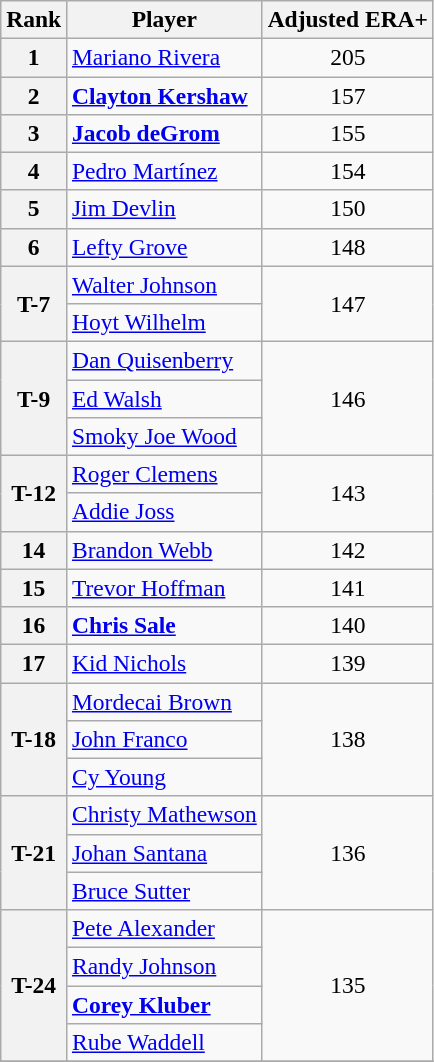<table class="wikitable" style="font-size:98%;">
<tr>
<th>Rank</th>
<th>Player</th>
<th>Adjusted ERA+</th>
</tr>
<tr>
<th>1</th>
<td><a href='#'>Mariano Rivera</a></td>
<td align="center">205</td>
</tr>
<tr>
<th>2</th>
<td><strong><a href='#'>Clayton Kershaw</a></strong></td>
<td align="center">157</td>
</tr>
<tr>
<th>3</th>
<td><strong><a href='#'>Jacob deGrom</a></strong></td>
<td align="center">155</td>
</tr>
<tr>
<th>4</th>
<td><a href='#'>Pedro Martínez</a></td>
<td align="center">154</td>
</tr>
<tr>
<th>5</th>
<td><a href='#'>Jim Devlin</a></td>
<td align="center">150</td>
</tr>
<tr>
<th>6</th>
<td><a href='#'>Lefty Grove</a></td>
<td align="center">148</td>
</tr>
<tr>
<th rowspan=2 align="center">T-7</th>
<td><a href='#'>Walter Johnson</a></td>
<td align="center" rowspan=2>147</td>
</tr>
<tr>
<td><a href='#'>Hoyt Wilhelm</a></td>
</tr>
<tr>
<th rowspan=3 align="center">T-9</th>
<td><a href='#'>Dan Quisenberry</a></td>
<td align="center" rowspan=3>146</td>
</tr>
<tr>
<td><a href='#'>Ed Walsh</a></td>
</tr>
<tr>
<td><a href='#'>Smoky Joe Wood</a></td>
</tr>
<tr>
<th rowspan=2 align="center">T-12</th>
<td><a href='#'>Roger Clemens</a></td>
<td align="center" rowspan=2>143</td>
</tr>
<tr>
<td><a href='#'>Addie Joss</a></td>
</tr>
<tr>
<th>14</th>
<td><a href='#'>Brandon Webb</a></td>
<td align="center">142</td>
</tr>
<tr>
<th>15</th>
<td><a href='#'>Trevor Hoffman</a></td>
<td align="center">141</td>
</tr>
<tr>
<th>16</th>
<td><strong><a href='#'>Chris Sale</a></strong></td>
<td align="center">140</td>
</tr>
<tr>
<th>17</th>
<td><a href='#'>Kid Nichols</a></td>
<td align="center">139</td>
</tr>
<tr>
<th rowspan=3 align="center">T-18</th>
<td><a href='#'>Mordecai Brown</a></td>
<td align="center" rowspan=3>138</td>
</tr>
<tr>
<td><a href='#'>John Franco</a></td>
</tr>
<tr>
<td><a href='#'>Cy Young</a></td>
</tr>
<tr>
<th rowspan=3 align="center">T-21</th>
<td><a href='#'>Christy Mathewson</a></td>
<td align="center" rowspan=3>136</td>
</tr>
<tr>
<td><a href='#'>Johan Santana</a></td>
</tr>
<tr>
<td><a href='#'>Bruce Sutter</a></td>
</tr>
<tr>
<th rowspan=4 align="center">T-24</th>
<td><a href='#'>Pete Alexander</a></td>
<td align="center" rowspan=4>135</td>
</tr>
<tr>
<td><a href='#'>Randy Johnson</a></td>
</tr>
<tr>
<td><strong><a href='#'>Corey Kluber</a></strong></td>
</tr>
<tr>
<td><a href='#'>Rube Waddell</a></td>
</tr>
<tr>
</tr>
</table>
